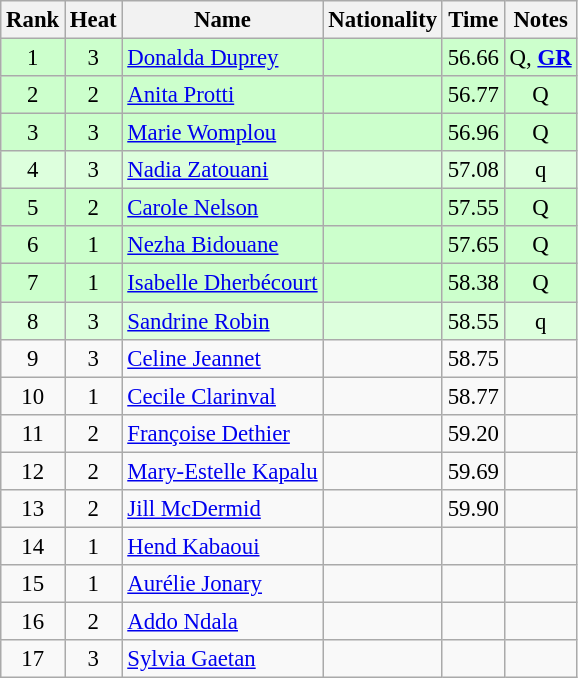<table class="wikitable sortable" style="text-align:center; font-size:95%">
<tr>
<th>Rank</th>
<th>Heat</th>
<th>Name</th>
<th>Nationality</th>
<th>Time</th>
<th>Notes</th>
</tr>
<tr bgcolor=ccffcc>
<td>1</td>
<td>3</td>
<td align=left><a href='#'>Donalda Duprey</a></td>
<td align=left></td>
<td>56.66</td>
<td>Q, <strong><a href='#'>GR</a></strong></td>
</tr>
<tr bgcolor=ccffcc>
<td>2</td>
<td>2</td>
<td align=left><a href='#'>Anita Protti</a></td>
<td align=left></td>
<td>56.77</td>
<td>Q</td>
</tr>
<tr bgcolor=ccffcc>
<td>3</td>
<td>3</td>
<td align=left><a href='#'>Marie Womplou</a></td>
<td align=left></td>
<td>56.96</td>
<td>Q</td>
</tr>
<tr bgcolor=ddffdd>
<td>4</td>
<td>3</td>
<td align=left><a href='#'>Nadia Zatouani</a></td>
<td align=left></td>
<td>57.08</td>
<td>q</td>
</tr>
<tr bgcolor=ccffcc>
<td>5</td>
<td>2</td>
<td align=left><a href='#'>Carole Nelson</a></td>
<td align=left></td>
<td>57.55</td>
<td>Q</td>
</tr>
<tr bgcolor=ccffcc>
<td>6</td>
<td>1</td>
<td align=left><a href='#'>Nezha Bidouane</a></td>
<td align=left></td>
<td>57.65</td>
<td>Q</td>
</tr>
<tr bgcolor=ccffcc>
<td>7</td>
<td>1</td>
<td align=left><a href='#'>Isabelle Dherbécourt</a></td>
<td align=left></td>
<td>58.38</td>
<td>Q</td>
</tr>
<tr bgcolor=ddffdd>
<td>8</td>
<td>3</td>
<td align=left><a href='#'>Sandrine Robin</a></td>
<td align=left></td>
<td>58.55</td>
<td>q</td>
</tr>
<tr>
<td>9</td>
<td>3</td>
<td align=left><a href='#'>Celine Jeannet</a></td>
<td align=left></td>
<td>58.75</td>
<td></td>
</tr>
<tr>
<td>10</td>
<td>1</td>
<td align=left><a href='#'>Cecile Clarinval</a></td>
<td align=left></td>
<td>58.77</td>
<td></td>
</tr>
<tr>
<td>11</td>
<td>2</td>
<td align=left><a href='#'>Françoise Dethier</a></td>
<td align=left></td>
<td>59.20</td>
<td></td>
</tr>
<tr>
<td>12</td>
<td>2</td>
<td align=left><a href='#'>Mary-Estelle Kapalu</a></td>
<td align=left></td>
<td>59.69</td>
<td></td>
</tr>
<tr>
<td>13</td>
<td>2</td>
<td align=left><a href='#'>Jill McDermid</a></td>
<td align=left></td>
<td>59.90</td>
<td></td>
</tr>
<tr>
<td>14</td>
<td>1</td>
<td align=left><a href='#'>Hend Kabaoui</a></td>
<td align=left></td>
<td></td>
<td></td>
</tr>
<tr>
<td>15</td>
<td>1</td>
<td align=left><a href='#'>Aurélie Jonary</a></td>
<td align=left></td>
<td></td>
<td></td>
</tr>
<tr>
<td>16</td>
<td>2</td>
<td align=left><a href='#'>Addo Ndala</a></td>
<td align=left></td>
<td></td>
<td></td>
</tr>
<tr>
<td>17</td>
<td>3</td>
<td align=left><a href='#'>Sylvia Gaetan</a></td>
<td align=left></td>
<td></td>
<td></td>
</tr>
</table>
